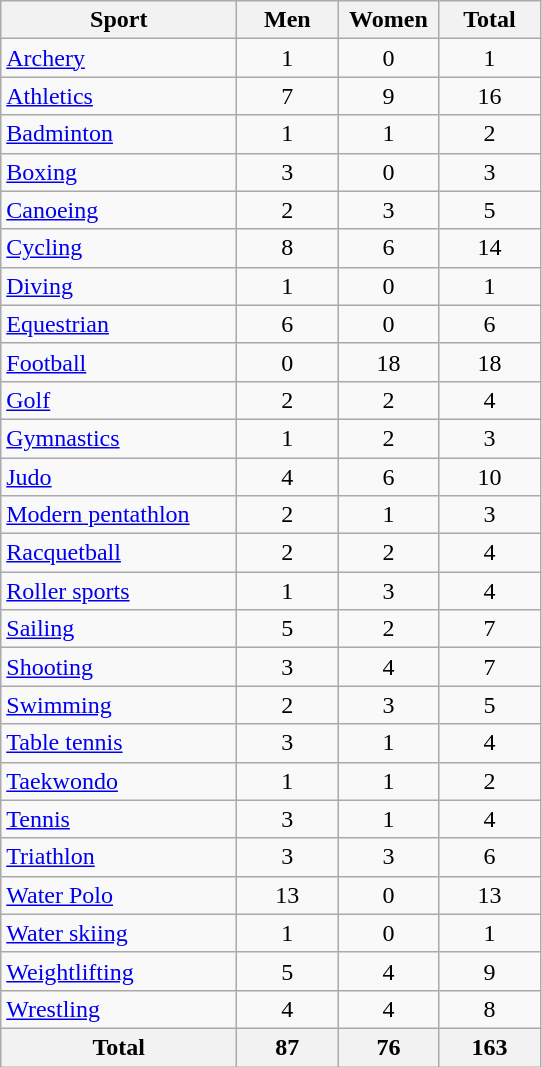<table class="wikitable sortable" style="text-align:center">
<tr>
<th width=150>Sport</th>
<th width=60>Men</th>
<th width=60>Women</th>
<th width=60>Total</th>
</tr>
<tr>
<td align=left><a href='#'>Archery</a></td>
<td>1</td>
<td>0</td>
<td>1</td>
</tr>
<tr>
<td align=left><a href='#'>Athletics</a></td>
<td>7</td>
<td>9</td>
<td>16</td>
</tr>
<tr>
<td align=left><a href='#'>Badminton</a></td>
<td>1</td>
<td>1</td>
<td>2</td>
</tr>
<tr>
<td align=left><a href='#'>Boxing</a></td>
<td>3</td>
<td>0</td>
<td>3</td>
</tr>
<tr>
<td align=left><a href='#'>Canoeing</a></td>
<td>2</td>
<td>3</td>
<td>5</td>
</tr>
<tr>
<td align=left><a href='#'>Cycling</a></td>
<td>8</td>
<td>6</td>
<td>14</td>
</tr>
<tr>
<td align=left><a href='#'>Diving</a></td>
<td>1</td>
<td>0</td>
<td>1</td>
</tr>
<tr>
<td align=left><a href='#'>Equestrian</a></td>
<td>6</td>
<td>0</td>
<td>6</td>
</tr>
<tr>
<td align=left><a href='#'>Football</a></td>
<td>0</td>
<td>18</td>
<td>18</td>
</tr>
<tr>
<td align=left><a href='#'>Golf</a></td>
<td>2</td>
<td>2</td>
<td>4</td>
</tr>
<tr>
<td align=left><a href='#'>Gymnastics</a></td>
<td>1</td>
<td>2</td>
<td>3</td>
</tr>
<tr>
<td align=left><a href='#'>Judo</a></td>
<td>4</td>
<td>6</td>
<td>10</td>
</tr>
<tr>
<td align=left><a href='#'>Modern pentathlon</a></td>
<td>2</td>
<td>1</td>
<td>3</td>
</tr>
<tr>
<td align=left><a href='#'>Racquetball</a></td>
<td>2</td>
<td>2</td>
<td>4</td>
</tr>
<tr>
<td align=left><a href='#'>Roller sports</a></td>
<td>1</td>
<td>3</td>
<td>4</td>
</tr>
<tr>
<td align=left><a href='#'>Sailing</a></td>
<td>5</td>
<td>2</td>
<td>7</td>
</tr>
<tr>
<td align=left><a href='#'>Shooting</a></td>
<td>3</td>
<td>4</td>
<td>7</td>
</tr>
<tr>
<td align=left><a href='#'>Swimming</a></td>
<td>2</td>
<td>3</td>
<td>5</td>
</tr>
<tr>
<td align=left><a href='#'>Table tennis</a></td>
<td>3</td>
<td>1</td>
<td>4</td>
</tr>
<tr>
<td align=left><a href='#'>Taekwondo</a></td>
<td>1</td>
<td>1</td>
<td>2</td>
</tr>
<tr>
<td align=left><a href='#'>Tennis</a></td>
<td>3</td>
<td>1</td>
<td>4</td>
</tr>
<tr>
<td align=left><a href='#'>Triathlon</a></td>
<td>3</td>
<td>3</td>
<td>6</td>
</tr>
<tr>
<td align=left><a href='#'>Water Polo</a></td>
<td>13</td>
<td>0</td>
<td>13</td>
</tr>
<tr>
<td align=left><a href='#'>Water skiing</a></td>
<td>1</td>
<td>0</td>
<td>1</td>
</tr>
<tr>
<td align=left><a href='#'>Weightlifting</a></td>
<td>5</td>
<td>4</td>
<td>9</td>
</tr>
<tr>
<td align=left><a href='#'>Wrestling</a></td>
<td>4</td>
<td>4</td>
<td>8</td>
</tr>
<tr>
<th>Total</th>
<th>87</th>
<th>76</th>
<th>163</th>
</tr>
</table>
